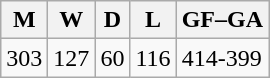<table class="wikitable">
<tr>
<th>M</th>
<th>W</th>
<th>D</th>
<th>L</th>
<th>GF–GA</th>
</tr>
<tr>
<td>303</td>
<td>127</td>
<td>60</td>
<td>116</td>
<td>414-399</td>
</tr>
</table>
